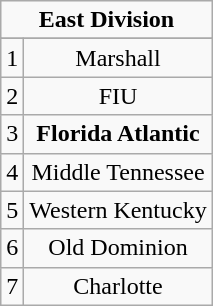<table class="wikitable">
<tr align="center">
<td align="center" Colspan="2"><strong>East Division</strong></td>
</tr>
<tr align="center">
</tr>
<tr align="center">
<td>1</td>
<td>Marshall</td>
</tr>
<tr align="center">
<td>2</td>
<td>FIU</td>
</tr>
<tr align="center">
<td>3</td>
<td><strong>Florida Atlantic</strong></td>
</tr>
<tr align="center">
<td>4</td>
<td>Middle Tennessee</td>
</tr>
<tr align="center">
<td>5</td>
<td>Western Kentucky</td>
</tr>
<tr align="center">
<td>6</td>
<td>Old Dominion</td>
</tr>
<tr align="center">
<td>7</td>
<td>Charlotte</td>
</tr>
</table>
